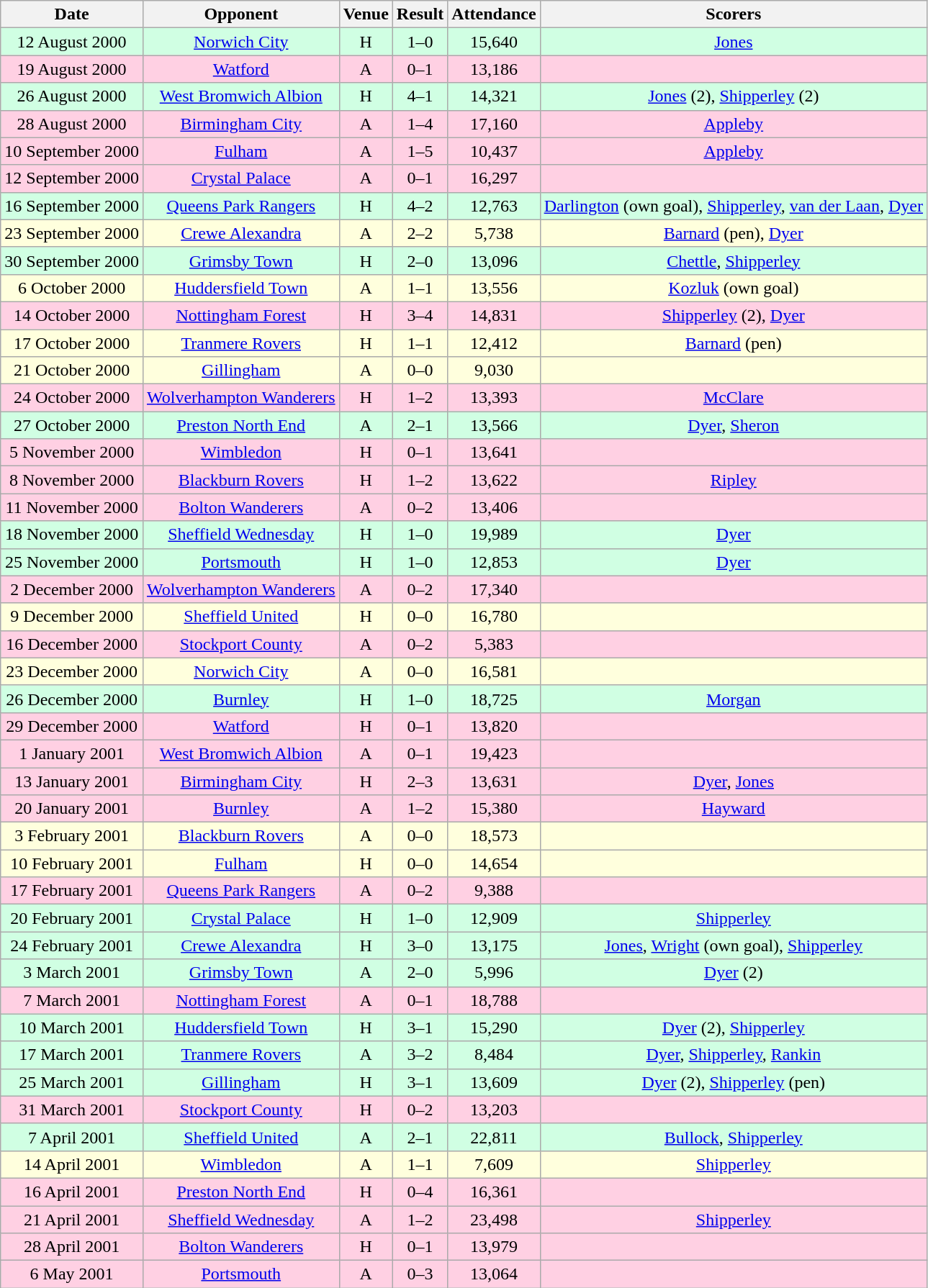<table class="wikitable sortable" style="font-size:100%; text-align:center">
<tr>
<th>Date</th>
<th>Opponent</th>
<th>Venue</th>
<th>Result</th>
<th>Attendance</th>
<th>Scorers</th>
</tr>
<tr style="background-color: #d0ffe3;">
<td>12 August 2000</td>
<td><a href='#'>Norwich City</a></td>
<td>H</td>
<td>1–0</td>
<td>15,640</td>
<td><a href='#'>Jones</a></td>
</tr>
<tr style="background-color: #ffd0e3;">
<td>19 August 2000</td>
<td><a href='#'>Watford</a></td>
<td>A</td>
<td>0–1</td>
<td>13,186</td>
<td></td>
</tr>
<tr style="background-color: #d0ffe3;">
<td>26 August 2000</td>
<td><a href='#'>West Bromwich Albion</a></td>
<td>H</td>
<td>4–1</td>
<td>14,321</td>
<td><a href='#'>Jones</a> (2), <a href='#'>Shipperley</a> (2)</td>
</tr>
<tr style="background-color: #ffd0e3;">
<td>28 August 2000</td>
<td><a href='#'>Birmingham City</a></td>
<td>A</td>
<td>1–4</td>
<td>17,160</td>
<td><a href='#'>Appleby</a></td>
</tr>
<tr style="background-color: #ffd0e3;">
<td>10 September 2000</td>
<td><a href='#'>Fulham</a></td>
<td>A</td>
<td>1–5</td>
<td>10,437</td>
<td><a href='#'>Appleby</a></td>
</tr>
<tr style="background-color: #ffd0e3;">
<td>12 September 2000</td>
<td><a href='#'>Crystal Palace</a></td>
<td>A</td>
<td>0–1</td>
<td>16,297</td>
<td></td>
</tr>
<tr style="background-color: #d0ffe3;">
<td>16 September 2000</td>
<td><a href='#'>Queens Park Rangers</a></td>
<td>H</td>
<td>4–2</td>
<td>12,763</td>
<td><a href='#'>Darlington</a> (own goal), <a href='#'>Shipperley</a>, <a href='#'>van der Laan</a>, <a href='#'>Dyer</a></td>
</tr>
<tr style="background-color: #ffffdd;">
<td>23 September 2000</td>
<td><a href='#'>Crewe Alexandra</a></td>
<td>A</td>
<td>2–2</td>
<td>5,738</td>
<td><a href='#'>Barnard</a> (pen), <a href='#'>Dyer</a></td>
</tr>
<tr style="background-color: #d0ffe3;">
<td>30 September 2000</td>
<td><a href='#'>Grimsby Town</a></td>
<td>H</td>
<td>2–0</td>
<td>13,096</td>
<td><a href='#'>Chettle</a>, <a href='#'>Shipperley</a></td>
</tr>
<tr style="background-color: #ffffdd;">
<td>6 October 2000</td>
<td><a href='#'>Huddersfield Town</a></td>
<td>A</td>
<td>1–1</td>
<td>13,556</td>
<td><a href='#'>Kozluk</a> (own goal)</td>
</tr>
<tr style="background-color: #ffd0e3;">
<td>14 October 2000</td>
<td><a href='#'>Nottingham Forest</a></td>
<td>H</td>
<td>3–4</td>
<td>14,831</td>
<td><a href='#'>Shipperley</a> (2), <a href='#'>Dyer</a></td>
</tr>
<tr style="background-color: #ffffdd;">
<td>17 October 2000</td>
<td><a href='#'>Tranmere Rovers</a></td>
<td>H</td>
<td>1–1</td>
<td>12,412</td>
<td><a href='#'>Barnard</a> (pen)</td>
</tr>
<tr style="background-color: #ffffdd;">
<td>21 October 2000</td>
<td><a href='#'>Gillingham</a></td>
<td>A</td>
<td>0–0</td>
<td>9,030</td>
<td></td>
</tr>
<tr style="background-color: #ffd0e3;">
<td>24 October 2000</td>
<td><a href='#'>Wolverhampton Wanderers</a></td>
<td>H</td>
<td>1–2</td>
<td>13,393</td>
<td><a href='#'>McClare</a></td>
</tr>
<tr style="background-color: #d0ffe3;">
<td>27 October 2000</td>
<td><a href='#'>Preston North End</a></td>
<td>A</td>
<td>2–1</td>
<td>13,566</td>
<td><a href='#'>Dyer</a>, <a href='#'>Sheron</a></td>
</tr>
<tr style="background-color: #ffd0e3;">
<td>5 November 2000</td>
<td><a href='#'>Wimbledon</a></td>
<td>H</td>
<td>0–1</td>
<td>13,641</td>
<td></td>
</tr>
<tr style="background-color: #ffd0e3;">
<td>8 November 2000</td>
<td><a href='#'>Blackburn Rovers</a></td>
<td>H</td>
<td>1–2</td>
<td>13,622</td>
<td><a href='#'>Ripley</a></td>
</tr>
<tr style="background-color: #ffd0e3;">
<td>11 November 2000</td>
<td><a href='#'>Bolton Wanderers</a></td>
<td>A</td>
<td>0–2</td>
<td>13,406</td>
<td></td>
</tr>
<tr style="background-color: #d0ffe3;">
<td>18 November 2000</td>
<td><a href='#'>Sheffield Wednesday</a></td>
<td>H</td>
<td>1–0</td>
<td>19,989</td>
<td><a href='#'>Dyer</a></td>
</tr>
<tr style="background-color: #d0ffe3;">
<td>25 November 2000</td>
<td><a href='#'>Portsmouth</a></td>
<td>H</td>
<td>1–0</td>
<td>12,853</td>
<td><a href='#'>Dyer</a></td>
</tr>
<tr style="background-color: #ffd0e3;">
<td>2 December 2000</td>
<td><a href='#'>Wolverhampton Wanderers</a></td>
<td>A</td>
<td>0–2</td>
<td>17,340</td>
<td></td>
</tr>
<tr style="background-color: #ffffdd;">
<td>9 December 2000</td>
<td><a href='#'>Sheffield United</a></td>
<td>H</td>
<td>0–0</td>
<td>16,780</td>
<td></td>
</tr>
<tr style="background-color: #ffd0e3;">
<td>16 December 2000</td>
<td><a href='#'>Stockport County</a></td>
<td>A</td>
<td>0–2</td>
<td>5,383</td>
<td></td>
</tr>
<tr style="background-color: #ffffdd;">
<td>23 December 2000</td>
<td><a href='#'>Norwich City</a></td>
<td>A</td>
<td>0–0</td>
<td>16,581</td>
<td></td>
</tr>
<tr style="background-color: #d0ffe3;">
<td>26 December 2000</td>
<td><a href='#'>Burnley</a></td>
<td>H</td>
<td>1–0</td>
<td>18,725</td>
<td><a href='#'>Morgan</a></td>
</tr>
<tr style="background-color: #ffd0e3;">
<td>29 December 2000</td>
<td><a href='#'>Watford</a></td>
<td>H</td>
<td>0–1</td>
<td>13,820</td>
<td></td>
</tr>
<tr style="background-color: #ffd0e3;">
<td>1 January 2001</td>
<td><a href='#'>West Bromwich Albion</a></td>
<td>A</td>
<td>0–1</td>
<td>19,423</td>
<td></td>
</tr>
<tr style="background-color: #ffd0e3;">
<td>13 January 2001</td>
<td><a href='#'>Birmingham City</a></td>
<td>H</td>
<td>2–3</td>
<td>13,631</td>
<td><a href='#'>Dyer</a>, <a href='#'>Jones</a></td>
</tr>
<tr style="background-color: #ffd0e3;">
<td>20 January 2001</td>
<td><a href='#'>Burnley</a></td>
<td>A</td>
<td>1–2</td>
<td>15,380</td>
<td><a href='#'>Hayward</a></td>
</tr>
<tr style="background-color: #ffffdd;">
<td>3 February 2001</td>
<td><a href='#'>Blackburn Rovers</a></td>
<td>A</td>
<td>0–0</td>
<td>18,573</td>
<td></td>
</tr>
<tr style="background-color: #ffffdd;">
<td>10 February 2001</td>
<td><a href='#'>Fulham</a></td>
<td>H</td>
<td>0–0</td>
<td>14,654</td>
<td></td>
</tr>
<tr style="background-color: #ffd0e3;">
<td>17 February 2001</td>
<td><a href='#'>Queens Park Rangers</a></td>
<td>A</td>
<td>0–2</td>
<td>9,388</td>
<td></td>
</tr>
<tr style="background-color: #d0ffe3;">
<td>20 February 2001</td>
<td><a href='#'>Crystal Palace</a></td>
<td>H</td>
<td>1–0</td>
<td>12,909</td>
<td><a href='#'>Shipperley</a></td>
</tr>
<tr style="background-color: #d0ffe3;">
<td>24 February 2001</td>
<td><a href='#'>Crewe Alexandra</a></td>
<td>H</td>
<td>3–0</td>
<td>13,175</td>
<td><a href='#'>Jones</a>, <a href='#'>Wright</a> (own goal), <a href='#'>Shipperley</a></td>
</tr>
<tr style="background-color: #d0ffe3;">
<td>3 March 2001</td>
<td><a href='#'>Grimsby Town</a></td>
<td>A</td>
<td>2–0</td>
<td>5,996</td>
<td><a href='#'>Dyer</a> (2)</td>
</tr>
<tr style="background-color: #ffd0e3;">
<td>7 March 2001</td>
<td><a href='#'>Nottingham Forest</a></td>
<td>A</td>
<td>0–1</td>
<td>18,788</td>
<td></td>
</tr>
<tr style="background-color: #d0ffe3;">
<td>10 March 2001</td>
<td><a href='#'>Huddersfield Town</a></td>
<td>H</td>
<td>3–1</td>
<td>15,290</td>
<td><a href='#'>Dyer</a> (2), <a href='#'>Shipperley</a></td>
</tr>
<tr style="background-color: #d0ffe3;">
<td>17 March 2001</td>
<td><a href='#'>Tranmere Rovers</a></td>
<td>A</td>
<td>3–2</td>
<td>8,484</td>
<td><a href='#'>Dyer</a>, <a href='#'>Shipperley</a>, <a href='#'>Rankin</a></td>
</tr>
<tr style="background-color: #d0ffe3;">
<td>25 March 2001</td>
<td><a href='#'>Gillingham</a></td>
<td>H</td>
<td>3–1</td>
<td>13,609</td>
<td><a href='#'>Dyer</a> (2), <a href='#'>Shipperley</a> (pen)</td>
</tr>
<tr style="background-color: #ffd0e3;">
<td>31 March 2001</td>
<td><a href='#'>Stockport County</a></td>
<td>H</td>
<td>0–2</td>
<td>13,203</td>
<td></td>
</tr>
<tr style="background-color: #d0ffe3;">
<td>7 April 2001</td>
<td><a href='#'>Sheffield United</a></td>
<td>A</td>
<td>2–1</td>
<td>22,811</td>
<td><a href='#'>Bullock</a>, <a href='#'>Shipperley</a></td>
</tr>
<tr style="background-color: #ffffdd;">
<td>14 April 2001</td>
<td><a href='#'>Wimbledon</a></td>
<td>A</td>
<td>1–1</td>
<td>7,609</td>
<td><a href='#'>Shipperley</a></td>
</tr>
<tr style="background-color: #ffd0e3;">
<td>16 April 2001</td>
<td><a href='#'>Preston North End</a></td>
<td>H</td>
<td>0–4</td>
<td>16,361</td>
<td></td>
</tr>
<tr style="background-color: #ffd0e3;">
<td>21 April 2001</td>
<td><a href='#'>Sheffield Wednesday</a></td>
<td>A</td>
<td>1–2</td>
<td>23,498</td>
<td><a href='#'>Shipperley</a></td>
</tr>
<tr style="background-color: #ffd0e3;">
<td>28 April 2001</td>
<td><a href='#'>Bolton Wanderers</a></td>
<td>H</td>
<td>0–1</td>
<td>13,979</td>
<td></td>
</tr>
<tr style="background-color: #ffd0e3;">
<td>6 May 2001</td>
<td><a href='#'>Portsmouth</a></td>
<td>A</td>
<td>0–3</td>
<td>13,064</td>
<td></td>
</tr>
</table>
